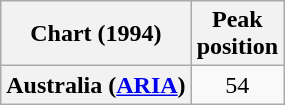<table class="wikitable plainrowheaders">
<tr>
<th>Chart (1994)</th>
<th>Peak<br>position</th>
</tr>
<tr>
<th scope="row">Australia (<a href='#'>ARIA</a>)</th>
<td style="text-align:center;">54</td>
</tr>
</table>
